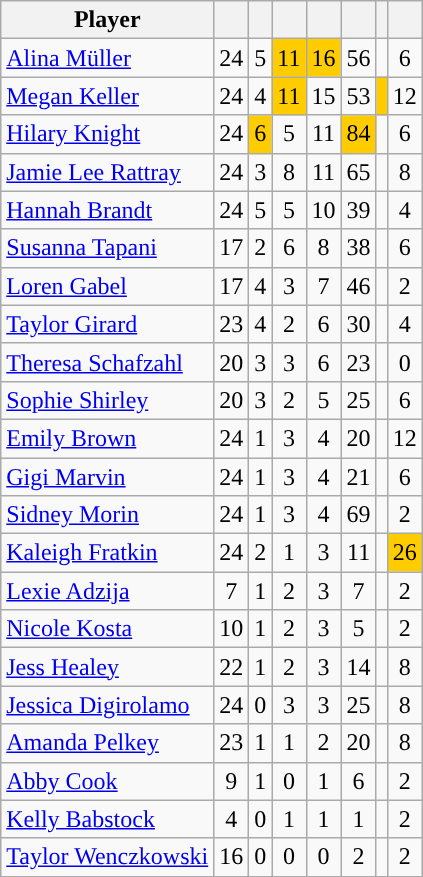<table class="wikitable sortable" style="text-align:center;">
<tr>
<th>Player</th>
<th></th>
<th></th>
<th></th>
<th></th>
<th></th>
<th data-sort-type="number"></th>
<th></th>
</tr>
<tr>
<td style="text-align:left;"><a href='#'>Alina Müller</a></td>
<td>24</td>
<td>5</td>
<td style="background:#fc0;">11</td>
<td style="background:#fc0;">16</td>
<td>56</td>
<td></td>
<td>6</td>
</tr>
<tr>
<td style="text-align:left;"><a href='#'>Megan Keller</a></td>
<td>24</td>
<td>4</td>
<td style="background:#fc0;">11</td>
<td>15</td>
<td>53</td>
<td style="background:#fc0;"></td>
<td>12</td>
</tr>
<tr>
<td style="text-align:left;"><a href='#'>Hilary Knight</a></td>
<td>24</td>
<td style="background:#fc0;">6</td>
<td>5</td>
<td>11</td>
<td style="background:#fc0;">84</td>
<td></td>
<td>6</td>
</tr>
<tr>
<td style="text-align:left;"><a href='#'>Jamie Lee Rattray</a></td>
<td>24</td>
<td>3</td>
<td>8</td>
<td>11</td>
<td>65</td>
<td></td>
<td>8</td>
</tr>
<tr>
<td style="text-align:left;"><a href='#'>Hannah Brandt</a></td>
<td>24</td>
<td>5</td>
<td>5</td>
<td>10</td>
<td>39</td>
<td></td>
<td>4</td>
</tr>
<tr>
<td style="text-align:left;"><a href='#'>Susanna Tapani</a></td>
<td>17</td>
<td>2</td>
<td>6</td>
<td>8</td>
<td>38</td>
<td></td>
<td>6</td>
</tr>
<tr>
<td style="text-align:left;"><a href='#'>Loren Gabel</a></td>
<td>17</td>
<td>4</td>
<td>3</td>
<td>7</td>
<td>46</td>
<td></td>
<td>2</td>
</tr>
<tr>
<td style="text-align:left;"><a href='#'>Taylor Girard</a></td>
<td>23</td>
<td>4</td>
<td>2</td>
<td>6</td>
<td>30</td>
<td></td>
<td>4</td>
</tr>
<tr>
<td style="text-align:left;"><a href='#'>Theresa Schafzahl</a></td>
<td>20</td>
<td>3</td>
<td>3</td>
<td>6</td>
<td>23</td>
<td></td>
<td>0</td>
</tr>
<tr>
<td style="text-align:left;"><a href='#'>Sophie Shirley</a></td>
<td>20</td>
<td>3</td>
<td>2</td>
<td>5</td>
<td>25</td>
<td></td>
<td>6</td>
</tr>
<tr>
<td style="text-align:left;"><a href='#'>Emily Brown</a></td>
<td>24</td>
<td>1</td>
<td>3</td>
<td>4</td>
<td>20</td>
<td></td>
<td>12</td>
</tr>
<tr>
<td style="text-align:left;"><a href='#'>Gigi Marvin</a></td>
<td>24</td>
<td>1</td>
<td>3</td>
<td>4</td>
<td>21</td>
<td></td>
<td>6</td>
</tr>
<tr>
<td style="text-align:left;"><a href='#'>Sidney Morin</a></td>
<td>24</td>
<td>1</td>
<td>3</td>
<td>4</td>
<td>69</td>
<td></td>
<td>2</td>
</tr>
<tr>
<td style="text-align:left;"><a href='#'>Kaleigh Fratkin</a></td>
<td>24</td>
<td>2</td>
<td>1</td>
<td>3</td>
<td>11</td>
<td></td>
<td style="background:#fc0;">26</td>
</tr>
<tr>
<td style="text-align:left;"><a href='#'>Lexie Adzija</a></td>
<td>7</td>
<td>1</td>
<td>2</td>
<td>3</td>
<td>7</td>
<td></td>
<td>2</td>
</tr>
<tr>
<td style="text-align:left;"><a href='#'>Nicole Kosta</a></td>
<td>10</td>
<td>1</td>
<td>2</td>
<td>3</td>
<td>5</td>
<td></td>
<td>2</td>
</tr>
<tr>
<td style="text-align:left;"><a href='#'>Jess Healey</a></td>
<td>22</td>
<td>1</td>
<td>2</td>
<td>3</td>
<td>14</td>
<td></td>
<td>8</td>
</tr>
<tr>
<td style="text-align:left;"><a href='#'>Jessica Digirolamo</a></td>
<td>24</td>
<td>0</td>
<td>3</td>
<td>3</td>
<td>25</td>
<td></td>
<td>8</td>
</tr>
<tr>
<td style="text-align:left;"><a href='#'>Amanda Pelkey</a></td>
<td>23</td>
<td>1</td>
<td>1</td>
<td>2</td>
<td>20</td>
<td></td>
<td>8</td>
</tr>
<tr>
<td style="text-align:left;"><a href='#'>Abby Cook</a></td>
<td>9</td>
<td>1</td>
<td>0</td>
<td>1</td>
<td>6</td>
<td></td>
<td>2</td>
</tr>
<tr>
<td style="text-align:left;"><a href='#'>Kelly Babstock</a></td>
<td>4</td>
<td>0</td>
<td>1</td>
<td>1</td>
<td>1</td>
<td></td>
<td>2</td>
</tr>
<tr>
<td style="text-align:left;"><a href='#'>Taylor Wenczkowski</a></td>
<td>16</td>
<td>0</td>
<td>0</td>
<td>0</td>
<td>2</td>
<td></td>
<td>2</td>
</tr>
</table>
